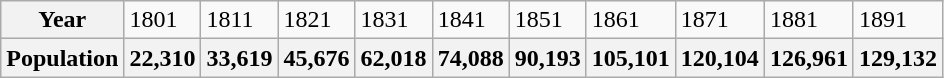<table class="wikitable">
<tr>
<th>Year</th>
<td>1801</td>
<td>1811</td>
<td>1821</td>
<td>1831</td>
<td>1841</td>
<td>1851</td>
<td>1861</td>
<td>1871</td>
<td>1881</td>
<td>1891</td>
</tr>
<tr>
<th>Population</th>
<th>22,310</th>
<th>33,619</th>
<th>45,676</th>
<th>62,018</th>
<th>74,088</th>
<th>90,193</th>
<th>105,101</th>
<th>120,104</th>
<th>126,961</th>
<th>129,132</th>
</tr>
</table>
